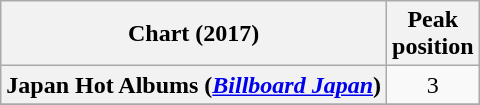<table class="wikitable sortable plainrowheaders" style="text-align:center">
<tr>
<th scope="col">Chart (2017)</th>
<th scope="col">Peak<br>position</th>
</tr>
<tr>
<th scope="row">Japan Hot Albums (<em><a href='#'>Billboard Japan</a></em>)</th>
<td>3</td>
</tr>
<tr>
</tr>
</table>
